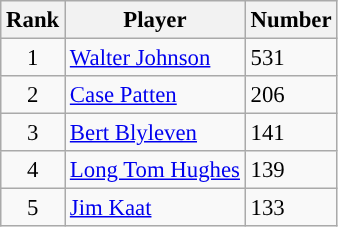<table class="wikitable" style="font-size: 95%; text-align:left;">
<tr>
<th>Rank</th>
<th>Player</th>
<th>Number</th>
</tr>
<tr>
<td align="center">1</td>
<td><a href='#'>Walter Johnson</a></td>
<td>531</td>
</tr>
<tr>
<td align="center">2</td>
<td><a href='#'>Case Patten</a></td>
<td>206</td>
</tr>
<tr>
<td align="center">3</td>
<td><a href='#'>Bert Blyleven</a></td>
<td>141</td>
</tr>
<tr>
<td align="center">4</td>
<td><a href='#'>Long Tom Hughes</a></td>
<td>139</td>
</tr>
<tr>
<td align="center">5</td>
<td><a href='#'>Jim Kaat</a></td>
<td>133</td>
</tr>
</table>
